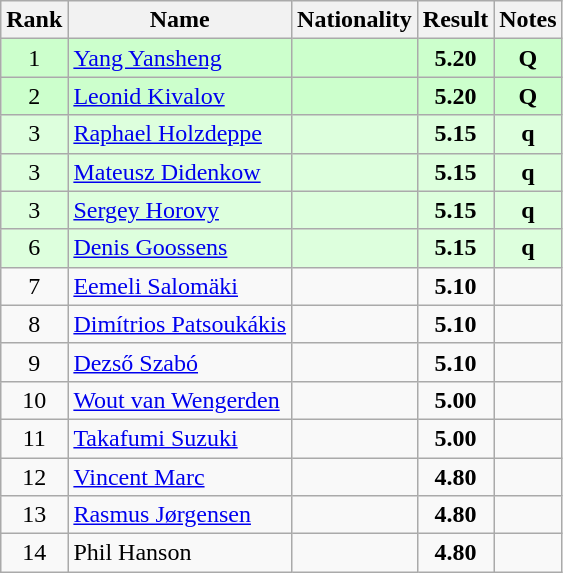<table class="wikitable sortable" style="text-align:center">
<tr>
<th>Rank</th>
<th>Name</th>
<th>Nationality</th>
<th>Result</th>
<th>Notes</th>
</tr>
<tr bgcolor=ccffcc>
<td>1</td>
<td align=left><a href='#'>Yang Yansheng</a></td>
<td align=left></td>
<td><strong>5.20</strong></td>
<td><strong>Q</strong></td>
</tr>
<tr bgcolor=ccffcc>
<td>2</td>
<td align=left><a href='#'>Leonid Kivalov</a></td>
<td align=left></td>
<td><strong>5.20</strong></td>
<td><strong>Q</strong></td>
</tr>
<tr bgcolor=ddffdd>
<td>3</td>
<td align=left><a href='#'>Raphael Holzdeppe</a></td>
<td align=left></td>
<td><strong>5.15</strong></td>
<td><strong>q</strong></td>
</tr>
<tr bgcolor=ddffdd>
<td>3</td>
<td align=left><a href='#'>Mateusz Didenkow</a></td>
<td align=left></td>
<td><strong>5.15</strong></td>
<td><strong>q</strong></td>
</tr>
<tr bgcolor=ddffdd>
<td>3</td>
<td align=left><a href='#'>Sergey Horovy</a></td>
<td align=left></td>
<td><strong>5.15</strong></td>
<td><strong>q</strong></td>
</tr>
<tr bgcolor=ddffdd>
<td>6</td>
<td align=left><a href='#'>Denis Goossens</a></td>
<td align=left></td>
<td><strong>5.15</strong></td>
<td><strong>q</strong></td>
</tr>
<tr>
<td>7</td>
<td align=left><a href='#'>Eemeli Salomäki</a></td>
<td align=left></td>
<td><strong>5.10</strong></td>
<td></td>
</tr>
<tr>
<td>8</td>
<td align=left><a href='#'>Dimítrios Patsoukákis</a></td>
<td align=left></td>
<td><strong>5.10</strong></td>
<td></td>
</tr>
<tr>
<td>9</td>
<td align=left><a href='#'>Dezső Szabó</a></td>
<td align=left></td>
<td><strong>5.10</strong></td>
<td></td>
</tr>
<tr>
<td>10</td>
<td align=left><a href='#'>Wout van Wengerden</a></td>
<td align=left></td>
<td><strong>5.00</strong></td>
<td></td>
</tr>
<tr>
<td>11</td>
<td align=left><a href='#'>Takafumi Suzuki</a></td>
<td align=left></td>
<td><strong>5.00</strong></td>
<td></td>
</tr>
<tr>
<td>12</td>
<td align=left><a href='#'>Vincent Marc</a></td>
<td align=left></td>
<td><strong>4.80</strong></td>
<td></td>
</tr>
<tr>
<td>13</td>
<td align=left><a href='#'>Rasmus Jørgensen</a></td>
<td align=left></td>
<td><strong>4.80</strong></td>
<td></td>
</tr>
<tr>
<td>14</td>
<td align=left>Phil Hanson</td>
<td align=left></td>
<td><strong>4.80</strong></td>
<td></td>
</tr>
</table>
